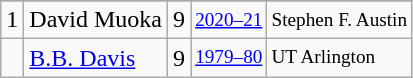<table class="wikitable">
<tr>
</tr>
<tr>
<td>1</td>
<td>David Muoka</td>
<td>9</td>
<td style="font-size:80%;"><a href='#'>2020–21</a></td>
<td style="font-size:80%;">Stephen F. Austin</td>
</tr>
<tr>
<td></td>
<td><a href='#'>B.B. Davis</a></td>
<td>9</td>
<td style="font-size:80%;"><a href='#'>1979–80</a></td>
<td style="font-size:80%;">UT Arlington</td>
</tr>
</table>
